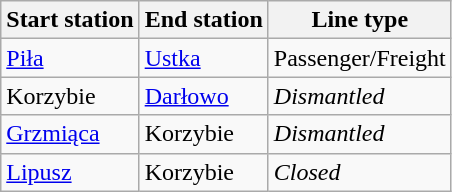<table class="wikitable">
<tr>
<th>Start station</th>
<th>End station</th>
<th>Line type</th>
</tr>
<tr>
<td><a href='#'>Piła</a></td>
<td><a href='#'>Ustka</a></td>
<td>Passenger/Freight</td>
</tr>
<tr>
<td>Korzybie</td>
<td><a href='#'>Darłowo</a></td>
<td><em>Dismantled</em></td>
</tr>
<tr>
<td><a href='#'>Grzmiąca</a></td>
<td>Korzybie</td>
<td><em>Dismantled</em></td>
</tr>
<tr>
<td><a href='#'>Lipusz</a></td>
<td>Korzybie</td>
<td><em>Closed</em></td>
</tr>
</table>
